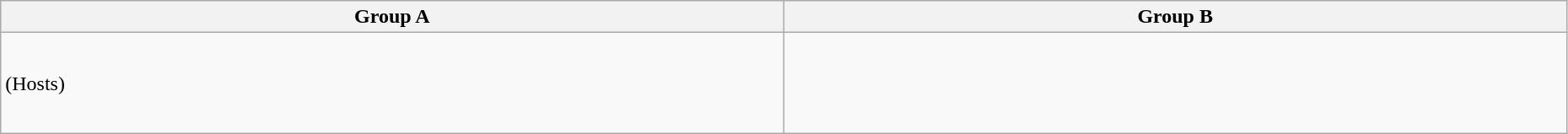<table class="wikitable" width=98%>
<tr>
<th width=20%>Group A</th>
<th width=20%>Group B</th>
</tr>
<tr>
<td><br> (Hosts)<br>
 <br>
</td>
<td><br>  <br>
 <br>
  <br></td>
</tr>
</table>
